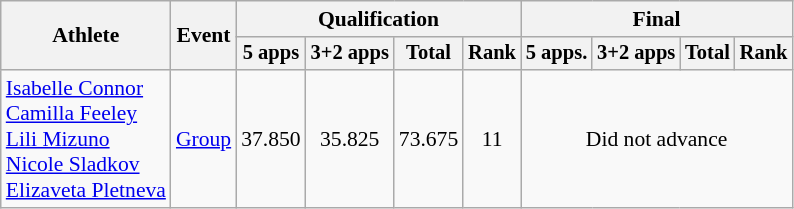<table class=wikitable style=font-size:90%>
<tr>
<th rowspan=2>Athlete</th>
<th rowspan=2>Event</th>
<th colspan=4>Qualification</th>
<th colspan=4>Final</th>
</tr>
<tr style=font-size:95%>
<th>5 apps</th>
<th>3+2 apps</th>
<th>Total</th>
<th>Rank</th>
<th>5 apps.</th>
<th>3+2 apps</th>
<th>Total</th>
<th>Rank</th>
</tr>
<tr align=center>
<td align=left><a href='#'>Isabelle Connor</a><br><a href='#'>Camilla Feeley</a><br><a href='#'>Lili Mizuno</a><br><a href='#'>Nicole Sladkov</a><br><a href='#'>Elizaveta Pletneva</a></td>
<td align=left><a href='#'>Group</a></td>
<td>37.850</td>
<td>35.825</td>
<td>73.675</td>
<td>11</td>
<td colspan=4>Did not advance</td>
</tr>
</table>
